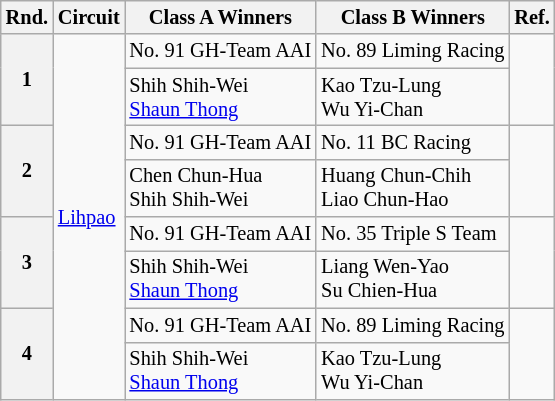<table class="wikitable" style="font-size:85%;">
<tr>
<th>Rnd.</th>
<th>Circuit</th>
<th>Class A Winners</th>
<th>Class B Winners</th>
<th>Ref.</th>
</tr>
<tr>
<th rowspan=2>1</th>
<td rowspan=8> <a href='#'>Lihpao</a></td>
<td> No. 91 GH-Team AAI</td>
<td> No. 89 Liming Racing</td>
<td rowspan=2></td>
</tr>
<tr>
<td> Shih Shih-Wei<br> <a href='#'>Shaun Thong</a></td>
<td> Kao Tzu-Lung<br> Wu Yi-Chan</td>
</tr>
<tr>
<th rowspan=2>2</th>
<td> No. 91 GH-Team AAI</td>
<td> No. 11 BC Racing</td>
<td rowspan=2></td>
</tr>
<tr>
<td> Chen Chun-Hua<br> Shih Shih-Wei</td>
<td> Huang Chun-Chih<br> Liao Chun-Hao</td>
</tr>
<tr>
<th rowspan=2>3</th>
<td> No. 91 GH-Team AAI</td>
<td> No. 35 Triple S Team</td>
<td rowspan=2></td>
</tr>
<tr>
<td> Shih Shih-Wei<br> <a href='#'>Shaun Thong</a></td>
<td> Liang Wen-Yao<br> Su Chien-Hua</td>
</tr>
<tr>
<th rowspan=2>4</th>
<td> No. 91 GH-Team AAI</td>
<td> No. 89 Liming Racing</td>
<td rowspan=2></td>
</tr>
<tr>
<td> Shih Shih-Wei<br> <a href='#'>Shaun Thong</a></td>
<td> Kao Tzu-Lung<br> Wu Yi-Chan</td>
</tr>
</table>
